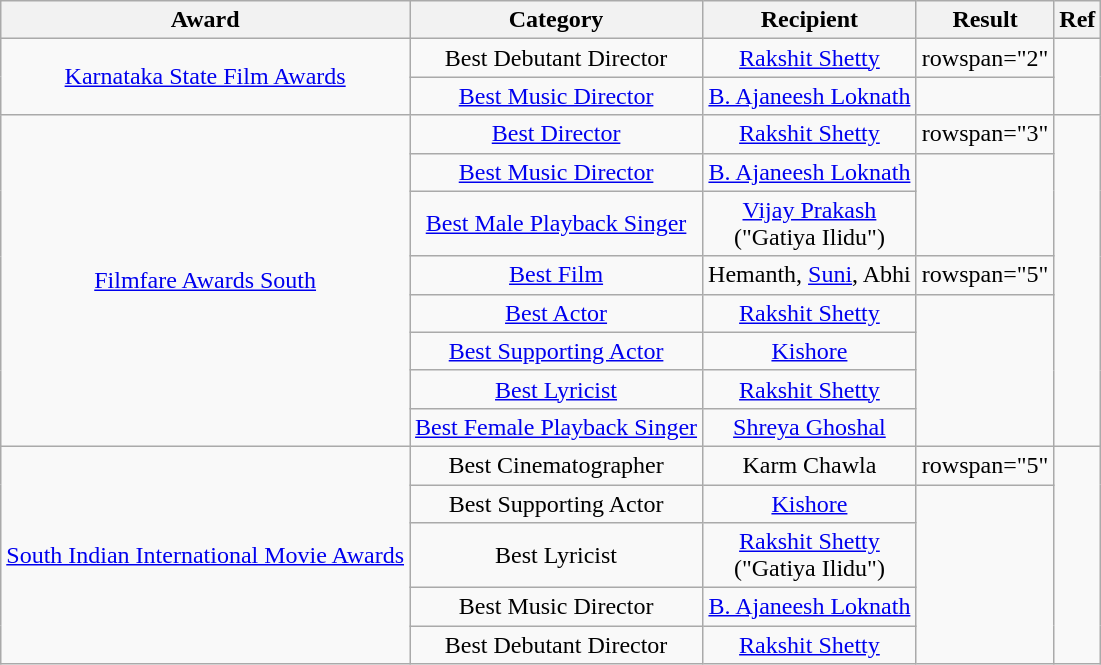<table class="wikitable" style="text-align:center;">
<tr>
<th>Award</th>
<th>Category</th>
<th>Recipient</th>
<th>Result</th>
<th>Ref</th>
</tr>
<tr>
<td rowspan="2"><a href='#'>Karnataka State Film Awards</a></td>
<td>Best Debutant Director</td>
<td><a href='#'>Rakshit Shetty</a></td>
<td>rowspan="2" </td>
<td rowspan="2"></td>
</tr>
<tr>
<td><a href='#'>Best Music Director</a></td>
<td><a href='#'>B. Ajaneesh Loknath</a></td>
</tr>
<tr>
<td rowspan="8"><a href='#'>Filmfare Awards South</a></td>
<td><a href='#'>Best Director</a></td>
<td><a href='#'>Rakshit Shetty</a></td>
<td>rowspan="3" </td>
<td rowspan="8"><br></td>
</tr>
<tr>
<td><a href='#'>Best Music Director</a></td>
<td><a href='#'>B. Ajaneesh Loknath</a></td>
</tr>
<tr>
<td><a href='#'>Best Male Playback Singer</a></td>
<td><a href='#'>Vijay Prakash</a><br>("Gatiya Ilidu")</td>
</tr>
<tr>
<td><a href='#'>Best Film</a></td>
<td>Hemanth, <a href='#'>Suni</a>, Abhi</td>
<td>rowspan="5" </td>
</tr>
<tr>
<td><a href='#'>Best Actor</a></td>
<td><a href='#'>Rakshit Shetty</a></td>
</tr>
<tr>
<td><a href='#'>Best Supporting Actor</a></td>
<td><a href='#'>Kishore</a></td>
</tr>
<tr>
<td><a href='#'>Best Lyricist</a></td>
<td><a href='#'>Rakshit Shetty</a></td>
</tr>
<tr>
<td><a href='#'>Best Female Playback Singer</a></td>
<td><a href='#'>Shreya Ghoshal</a></td>
</tr>
<tr>
<td rowspan="5"><a href='#'>South Indian International Movie Awards</a></td>
<td>Best Cinematographer</td>
<td>Karm Chawla</td>
<td>rowspan="5" </td>
<td rowspan="8"></td>
</tr>
<tr>
<td>Best Supporting Actor</td>
<td><a href='#'>Kishore</a></td>
</tr>
<tr>
<td>Best Lyricist</td>
<td><a href='#'>Rakshit Shetty</a><br>("Gatiya Ilidu")</td>
</tr>
<tr>
<td>Best Music Director</td>
<td><a href='#'>B. Ajaneesh Loknath</a></td>
</tr>
<tr>
<td>Best Debutant Director</td>
<td><a href='#'>Rakshit Shetty</a></td>
</tr>
</table>
